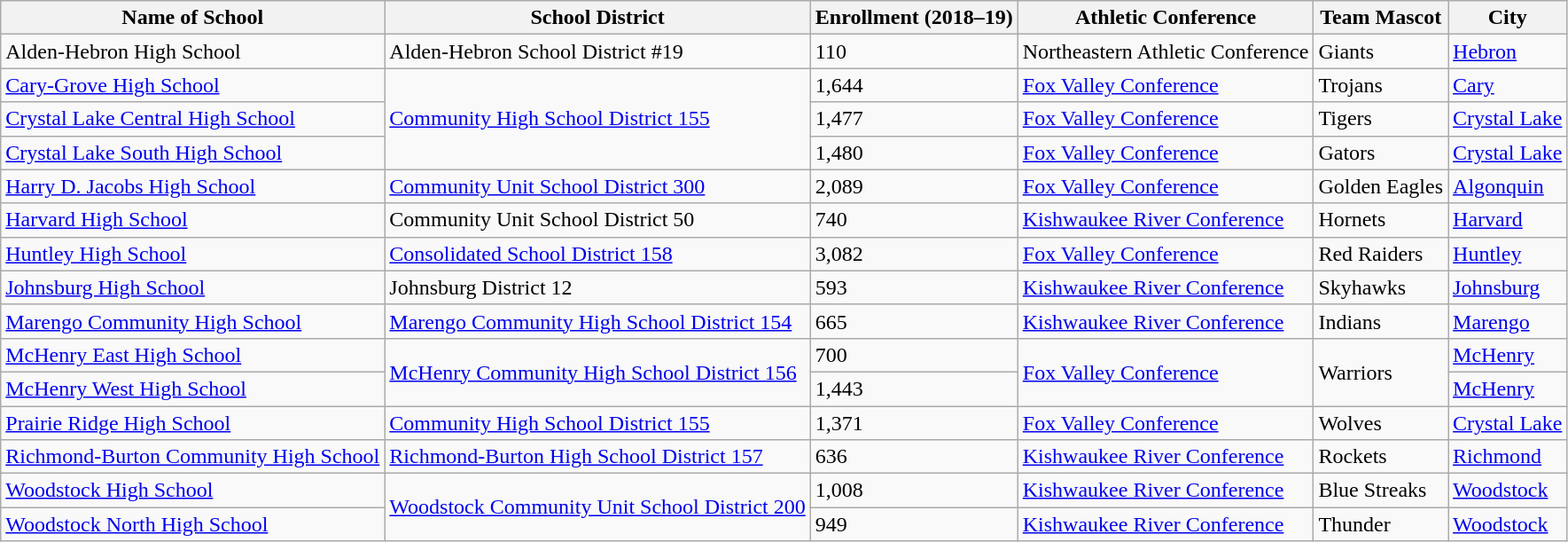<table class="wikitable">
<tr>
<th>Name of School</th>
<th>School District</th>
<th>Enrollment (2018–19)</th>
<th>Athletic Conference</th>
<th>Team Mascot</th>
<th>City</th>
</tr>
<tr>
<td>Alden-Hebron High School</td>
<td>Alden-Hebron School District #19</td>
<td>110</td>
<td>Northeastern Athletic Conference</td>
<td>Giants</td>
<td><a href='#'>Hebron</a></td>
</tr>
<tr>
<td><a href='#'>Cary-Grove High School</a></td>
<td rowspan="3"><a href='#'>Community High School District 155</a></td>
<td>1,644</td>
<td><a href='#'>Fox Valley Conference</a></td>
<td>Trojans</td>
<td><a href='#'>Cary</a></td>
</tr>
<tr>
<td><a href='#'>Crystal Lake Central High School</a></td>
<td>1,477</td>
<td><a href='#'>Fox Valley Conference</a></td>
<td>Tigers</td>
<td><a href='#'>Crystal Lake</a></td>
</tr>
<tr>
<td><a href='#'>Crystal Lake South High School</a></td>
<td>1,480</td>
<td><a href='#'>Fox Valley Conference</a></td>
<td>Gators</td>
<td><a href='#'>Crystal Lake</a></td>
</tr>
<tr>
<td><a href='#'>Harry D. Jacobs High School</a></td>
<td><a href='#'>Community Unit School District 300</a></td>
<td>2,089</td>
<td><a href='#'>Fox Valley Conference</a></td>
<td>Golden Eagles</td>
<td><a href='#'>Algonquin</a></td>
</tr>
<tr>
<td><a href='#'>Harvard High School</a></td>
<td>Community Unit School District 50</td>
<td>740</td>
<td><a href='#'>Kishwaukee River Conference</a></td>
<td>Hornets</td>
<td><a href='#'>Harvard</a></td>
</tr>
<tr>
<td><a href='#'>Huntley High School</a></td>
<td><a href='#'>Consolidated School District 158</a></td>
<td>3,082</td>
<td><a href='#'>Fox Valley Conference</a></td>
<td>Red Raiders</td>
<td><a href='#'>Huntley</a></td>
</tr>
<tr>
<td><a href='#'>Johnsburg High School</a></td>
<td>Johnsburg District 12</td>
<td>593</td>
<td><a href='#'>Kishwaukee River Conference</a></td>
<td>Skyhawks</td>
<td><a href='#'>Johnsburg</a></td>
</tr>
<tr>
<td><a href='#'>Marengo Community High School</a></td>
<td><a href='#'>Marengo Community High School District 154</a></td>
<td>665</td>
<td><a href='#'>Kishwaukee River Conference</a></td>
<td>Indians</td>
<td><a href='#'>Marengo</a></td>
</tr>
<tr>
<td><a href='#'>McHenry East High School</a></td>
<td rowspan="2"><a href='#'>McHenry Community High School District 156</a></td>
<td>700</td>
<td rowspan="2"><a href='#'>Fox Valley Conference</a></td>
<td rowspan="2">Warriors</td>
<td><a href='#'>McHenry</a></td>
</tr>
<tr>
<td><a href='#'>McHenry West High School</a></td>
<td>1,443</td>
<td><a href='#'>McHenry</a></td>
</tr>
<tr>
<td><a href='#'>Prairie Ridge High School</a></td>
<td><a href='#'>Community High School District 155</a></td>
<td>1,371</td>
<td><a href='#'>Fox Valley Conference</a></td>
<td>Wolves</td>
<td><a href='#'>Crystal Lake</a></td>
</tr>
<tr>
<td><a href='#'>Richmond-Burton Community High School</a></td>
<td><a href='#'>Richmond-Burton High School District 157</a></td>
<td>636</td>
<td><a href='#'>Kishwaukee River Conference</a></td>
<td>Rockets</td>
<td><a href='#'>Richmond</a></td>
</tr>
<tr>
<td><a href='#'>Woodstock High School</a></td>
<td rowspan="2"><a href='#'>Woodstock Community Unit School District 200</a></td>
<td>1,008</td>
<td><a href='#'>Kishwaukee River Conference</a></td>
<td>Blue Streaks</td>
<td><a href='#'>Woodstock</a></td>
</tr>
<tr>
<td><a href='#'>Woodstock North High School</a></td>
<td>949</td>
<td><a href='#'>Kishwaukee River Conference</a></td>
<td>Thunder</td>
<td><a href='#'>Woodstock</a></td>
</tr>
</table>
